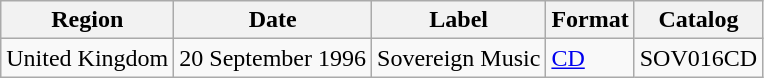<table class="wikitable">
<tr>
<th>Region</th>
<th>Date</th>
<th>Label</th>
<th>Format</th>
<th>Catalog</th>
</tr>
<tr>
<td>United Kingdom</td>
<td>20 September 1996</td>
<td>Sovereign Music</td>
<td><a href='#'>CD</a></td>
<td>SOV016CD</td>
</tr>
</table>
